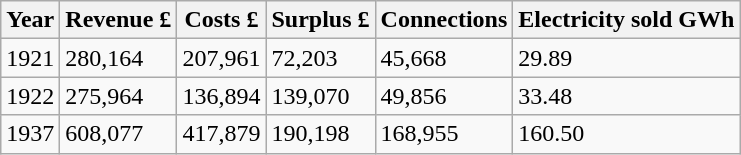<table class="wikitable">
<tr>
<th>Year</th>
<th>Revenue £</th>
<th>Costs £</th>
<th>Surplus £</th>
<th>Connections</th>
<th>Electricity sold GWh</th>
</tr>
<tr>
<td>1921</td>
<td>280,164</td>
<td>207,961</td>
<td>72,203</td>
<td>45,668</td>
<td>29.89</td>
</tr>
<tr>
<td>1922</td>
<td>275,964</td>
<td>136,894</td>
<td>139,070</td>
<td>49,856</td>
<td>33.48</td>
</tr>
<tr>
<td>1937</td>
<td>608,077</td>
<td>417,879</td>
<td>190,198</td>
<td>168,955</td>
<td>160.50</td>
</tr>
</table>
